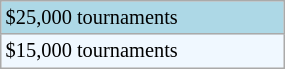<table class="wikitable" style="font-size:85%; width:15%;">
<tr style="background:lightblue;">
<td>$25,000 tournaments</td>
</tr>
<tr style="background:#f0f8ff;">
<td>$15,000 tournaments</td>
</tr>
</table>
